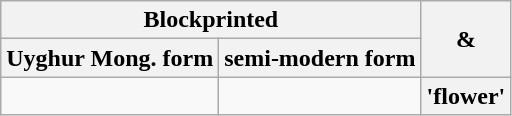<table class="wikitable" style="text-align: center">
<tr>
<th colspan="2">Blockprinted</th>
<th rowspan="2"><em></em> & </th>
</tr>
<tr>
<th>Uyghur Mong. form</th>
<th>semi-modern form</th>
</tr>
<tr>
<td></td>
<td></td>
<th><em></em> 'flower'</th>
</tr>
</table>
